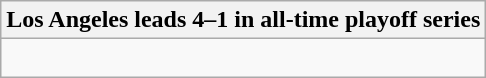<table class="wikitable collapsible collapsed">
<tr>
<th>Los Angeles leads 4–1 in all-time playoff series</th>
</tr>
<tr>
<td><br>



</td>
</tr>
</table>
